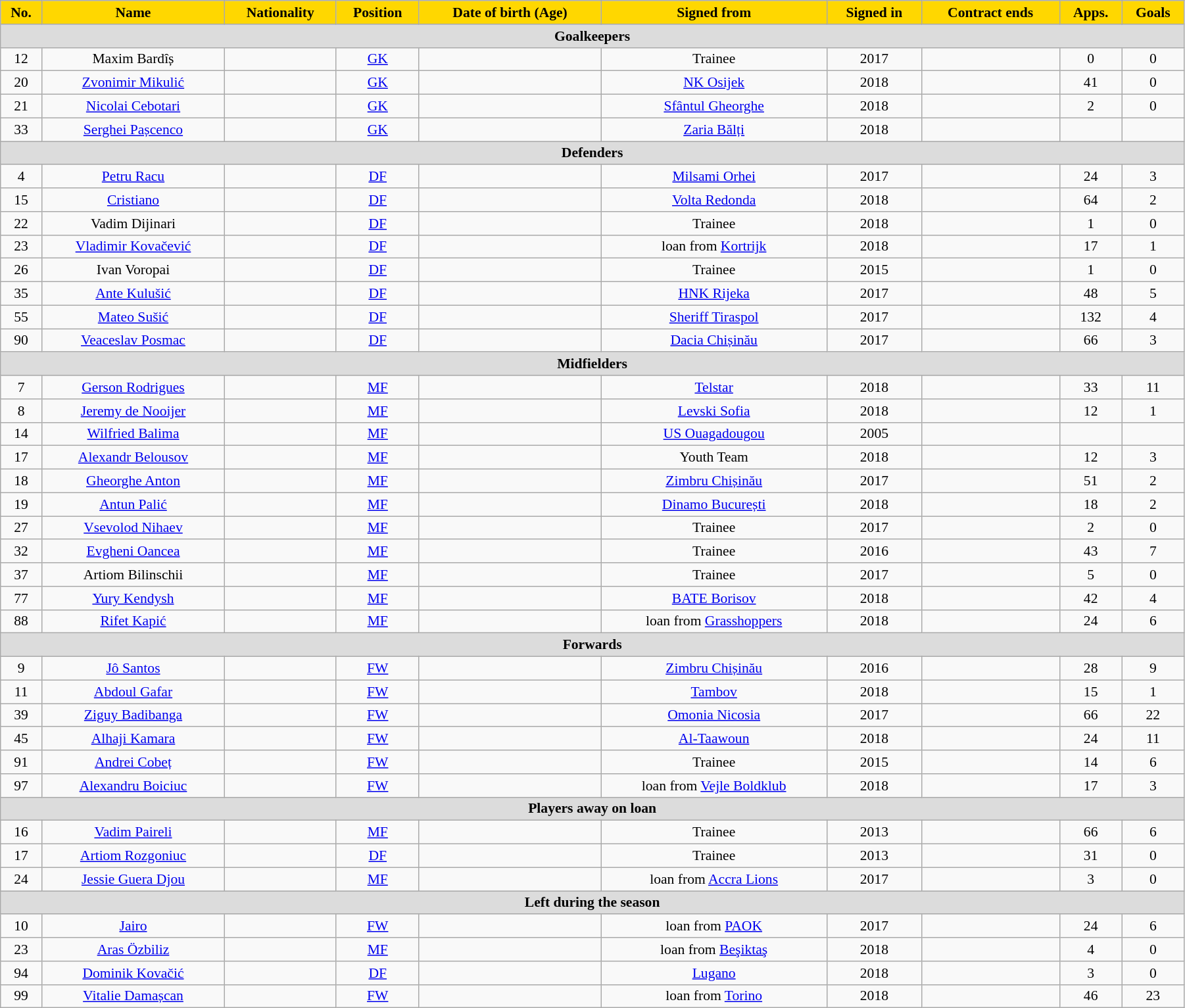<table class="wikitable"  style="text-align:center; font-size:90%; width:95%;">
<tr>
<th style="background:gold; color:black; text-align:center;">No.</th>
<th style="background:gold; color:black; text-align:center;">Name</th>
<th style="background:gold; color:black; text-align:center;">Nationality</th>
<th style="background:gold; color:black; text-align:center;">Position</th>
<th style="background:gold; color:black; text-align:center;">Date of birth (Age)</th>
<th style="background:gold; color:black; text-align:center;">Signed from</th>
<th style="background:gold; color:black; text-align:center;">Signed in</th>
<th style="background:gold; color:black; text-align:center;">Contract ends</th>
<th style="background:gold; color:black; text-align:center;">Apps.</th>
<th style="background:gold; color:black; text-align:center;">Goals</th>
</tr>
<tr>
<th colspan="11"  style="background:#dcdcdc; text-align:center;">Goalkeepers</th>
</tr>
<tr>
<td>12</td>
<td>Maxim Bardîș</td>
<td></td>
<td><a href='#'>GK</a></td>
<td></td>
<td>Trainee</td>
<td>2017</td>
<td></td>
<td>0</td>
<td>0</td>
</tr>
<tr>
<td>20</td>
<td><a href='#'>Zvonimir Mikulić</a></td>
<td></td>
<td><a href='#'>GK</a></td>
<td></td>
<td><a href='#'>NK Osijek</a></td>
<td>2018</td>
<td></td>
<td>41</td>
<td>0</td>
</tr>
<tr>
<td>21</td>
<td><a href='#'>Nicolai Cebotari</a></td>
<td></td>
<td><a href='#'>GK</a></td>
<td></td>
<td><a href='#'>Sfântul Gheorghe</a></td>
<td>2018</td>
<td></td>
<td>2</td>
<td>0</td>
</tr>
<tr>
<td>33</td>
<td><a href='#'>Serghei Pașcenco</a></td>
<td></td>
<td><a href='#'>GK</a></td>
<td></td>
<td><a href='#'>Zaria Bălți</a></td>
<td>2018</td>
<td></td>
<td></td>
<td></td>
</tr>
<tr>
<th colspan="11"  style="background:#dcdcdc; text-align:center;">Defenders</th>
</tr>
<tr>
<td>4</td>
<td><a href='#'>Petru Racu</a></td>
<td></td>
<td><a href='#'>DF</a></td>
<td></td>
<td><a href='#'>Milsami Orhei</a></td>
<td>2017</td>
<td></td>
<td>24</td>
<td>3</td>
</tr>
<tr>
<td>15</td>
<td><a href='#'>Cristiano</a></td>
<td></td>
<td><a href='#'>DF</a></td>
<td></td>
<td><a href='#'>Volta Redonda</a></td>
<td>2018</td>
<td></td>
<td>64</td>
<td>2</td>
</tr>
<tr>
<td>22</td>
<td>Vadim Dijinari</td>
<td></td>
<td><a href='#'>DF</a></td>
<td></td>
<td>Trainee</td>
<td>2018</td>
<td></td>
<td>1</td>
<td>0</td>
</tr>
<tr>
<td>23</td>
<td><a href='#'>Vladimir Kovačević</a></td>
<td></td>
<td><a href='#'>DF</a></td>
<td></td>
<td>loan from <a href='#'>Kortrijk</a></td>
<td>2018</td>
<td></td>
<td>17</td>
<td>1</td>
</tr>
<tr>
<td>26</td>
<td>Ivan Voropai</td>
<td></td>
<td><a href='#'>DF</a></td>
<td></td>
<td>Trainee</td>
<td>2015</td>
<td></td>
<td>1</td>
<td>0</td>
</tr>
<tr>
<td>35</td>
<td><a href='#'>Ante Kulušić</a></td>
<td></td>
<td><a href='#'>DF</a></td>
<td></td>
<td><a href='#'>HNK Rijeka</a></td>
<td>2017</td>
<td></td>
<td>48</td>
<td>5</td>
</tr>
<tr>
<td>55</td>
<td><a href='#'>Mateo Sušić</a></td>
<td></td>
<td><a href='#'>DF</a></td>
<td></td>
<td><a href='#'>Sheriff Tiraspol</a></td>
<td>2017</td>
<td></td>
<td>132</td>
<td>4</td>
</tr>
<tr>
<td>90</td>
<td><a href='#'>Veaceslav Posmac</a></td>
<td></td>
<td><a href='#'>DF</a></td>
<td></td>
<td><a href='#'>Dacia Chișinău</a></td>
<td>2017</td>
<td></td>
<td>66</td>
<td>3</td>
</tr>
<tr>
<th colspan="11"  style="background:#dcdcdc; text-align:center;">Midfielders</th>
</tr>
<tr>
<td>7</td>
<td><a href='#'>Gerson Rodrigues</a></td>
<td></td>
<td><a href='#'>MF</a></td>
<td></td>
<td><a href='#'>Telstar</a></td>
<td>2018</td>
<td></td>
<td>33</td>
<td>11</td>
</tr>
<tr>
<td>8</td>
<td><a href='#'>Jeremy de Nooijer</a></td>
<td></td>
<td><a href='#'>MF</a></td>
<td></td>
<td><a href='#'>Levski Sofia</a></td>
<td>2018</td>
<td></td>
<td>12</td>
<td>1</td>
</tr>
<tr>
<td>14</td>
<td><a href='#'>Wilfried Balima</a></td>
<td></td>
<td><a href='#'>MF</a></td>
<td></td>
<td><a href='#'>US Ouagadougou</a></td>
<td>2005</td>
<td></td>
<td></td>
<td></td>
</tr>
<tr>
<td>17</td>
<td><a href='#'>Alexandr Belousov</a></td>
<td></td>
<td><a href='#'>MF</a></td>
<td></td>
<td>Youth Team</td>
<td>2018</td>
<td></td>
<td>12</td>
<td>3</td>
</tr>
<tr>
<td>18</td>
<td><a href='#'>Gheorghe Anton</a></td>
<td></td>
<td><a href='#'>MF</a></td>
<td></td>
<td><a href='#'>Zimbru Chișinău</a></td>
<td>2017</td>
<td></td>
<td>51</td>
<td>2</td>
</tr>
<tr>
<td>19</td>
<td><a href='#'>Antun Palić</a></td>
<td></td>
<td><a href='#'>MF</a></td>
<td></td>
<td><a href='#'>Dinamo București</a></td>
<td>2018</td>
<td></td>
<td>18</td>
<td>2</td>
</tr>
<tr>
<td>27</td>
<td><a href='#'>Vsevolod Nihaev</a></td>
<td></td>
<td><a href='#'>MF</a></td>
<td></td>
<td>Trainee</td>
<td>2017</td>
<td></td>
<td>2</td>
<td>0</td>
</tr>
<tr>
<td>32</td>
<td><a href='#'>Evgheni Oancea</a></td>
<td></td>
<td><a href='#'>MF</a></td>
<td></td>
<td>Trainee</td>
<td>2016</td>
<td></td>
<td>43</td>
<td>7</td>
</tr>
<tr>
<td>37</td>
<td>Artiom Bilinschii</td>
<td></td>
<td><a href='#'>MF</a></td>
<td></td>
<td>Trainee</td>
<td>2017</td>
<td></td>
<td>5</td>
<td>0</td>
</tr>
<tr>
<td>77</td>
<td><a href='#'>Yury Kendysh</a></td>
<td></td>
<td><a href='#'>MF</a></td>
<td></td>
<td><a href='#'>BATE Borisov</a></td>
<td>2018</td>
<td></td>
<td>42</td>
<td>4</td>
</tr>
<tr>
<td>88</td>
<td><a href='#'>Rifet Kapić</a></td>
<td></td>
<td><a href='#'>MF</a></td>
<td></td>
<td>loan from <a href='#'>Grasshoppers</a></td>
<td>2018</td>
<td></td>
<td>24</td>
<td>6</td>
</tr>
<tr>
<th colspan="11"  style="background:#dcdcdc; text-align:center;">Forwards</th>
</tr>
<tr>
<td>9</td>
<td><a href='#'>Jô Santos</a></td>
<td></td>
<td><a href='#'>FW</a></td>
<td></td>
<td><a href='#'>Zimbru Chișinău</a></td>
<td>2016</td>
<td></td>
<td>28</td>
<td>9</td>
</tr>
<tr>
<td>11</td>
<td><a href='#'>Abdoul Gafar</a></td>
<td></td>
<td><a href='#'>FW</a></td>
<td></td>
<td><a href='#'>Tambov</a></td>
<td>2018</td>
<td></td>
<td>15</td>
<td>1</td>
</tr>
<tr>
<td>39</td>
<td><a href='#'>Ziguy Badibanga</a></td>
<td></td>
<td><a href='#'>FW</a></td>
<td></td>
<td><a href='#'>Omonia Nicosia</a></td>
<td>2017</td>
<td></td>
<td>66</td>
<td>22</td>
</tr>
<tr>
<td>45</td>
<td><a href='#'>Alhaji Kamara</a></td>
<td></td>
<td><a href='#'>FW</a></td>
<td></td>
<td><a href='#'>Al-Taawoun</a></td>
<td>2018</td>
<td></td>
<td>24</td>
<td>11</td>
</tr>
<tr>
<td>91</td>
<td><a href='#'>Andrei Cobeț</a></td>
<td></td>
<td><a href='#'>FW</a></td>
<td></td>
<td>Trainee</td>
<td>2015</td>
<td></td>
<td>14</td>
<td>6</td>
</tr>
<tr>
<td>97</td>
<td><a href='#'>Alexandru Boiciuc</a></td>
<td></td>
<td><a href='#'>FW</a></td>
<td></td>
<td>loan from <a href='#'>Vejle Boldklub</a></td>
<td>2018</td>
<td></td>
<td>17</td>
<td>3</td>
</tr>
<tr>
<th colspan="11"  style="background:#dcdcdc; text-align:center;">Players away on loan</th>
</tr>
<tr>
<td>16</td>
<td><a href='#'>Vadim Paireli</a></td>
<td></td>
<td><a href='#'>MF</a></td>
<td></td>
<td>Trainee</td>
<td>2013</td>
<td></td>
<td>66</td>
<td>6</td>
</tr>
<tr>
<td>17</td>
<td><a href='#'>Artiom Rozgoniuc</a></td>
<td></td>
<td><a href='#'>DF</a></td>
<td></td>
<td>Trainee</td>
<td>2013</td>
<td></td>
<td>31</td>
<td>0</td>
</tr>
<tr>
<td>24</td>
<td><a href='#'>Jessie Guera Djou</a></td>
<td></td>
<td><a href='#'>MF</a></td>
<td></td>
<td>loan from <a href='#'>Accra Lions</a></td>
<td>2017</td>
<td></td>
<td>3</td>
<td>0</td>
</tr>
<tr>
<th colspan="11"  style="background:#dcdcdc; text-align:center;">Left during the season</th>
</tr>
<tr>
<td>10</td>
<td><a href='#'>Jairo</a></td>
<td></td>
<td><a href='#'>FW</a></td>
<td></td>
<td>loan from <a href='#'>PAOK</a></td>
<td>2017</td>
<td></td>
<td>24</td>
<td>6</td>
</tr>
<tr>
<td>23</td>
<td><a href='#'>Aras Özbiliz</a></td>
<td></td>
<td><a href='#'>MF</a></td>
<td></td>
<td>loan from <a href='#'>Beşiktaş</a></td>
<td>2018</td>
<td></td>
<td>4</td>
<td>0</td>
</tr>
<tr>
<td>94</td>
<td><a href='#'>Dominik Kovačić</a></td>
<td></td>
<td><a href='#'>DF</a></td>
<td></td>
<td><a href='#'>Lugano</a></td>
<td>2018</td>
<td></td>
<td>3</td>
<td>0</td>
</tr>
<tr>
<td>99</td>
<td><a href='#'>Vitalie Damașcan</a></td>
<td></td>
<td><a href='#'>FW</a></td>
<td></td>
<td>loan from <a href='#'>Torino</a></td>
<td>2018</td>
<td></td>
<td>46</td>
<td>23</td>
</tr>
</table>
